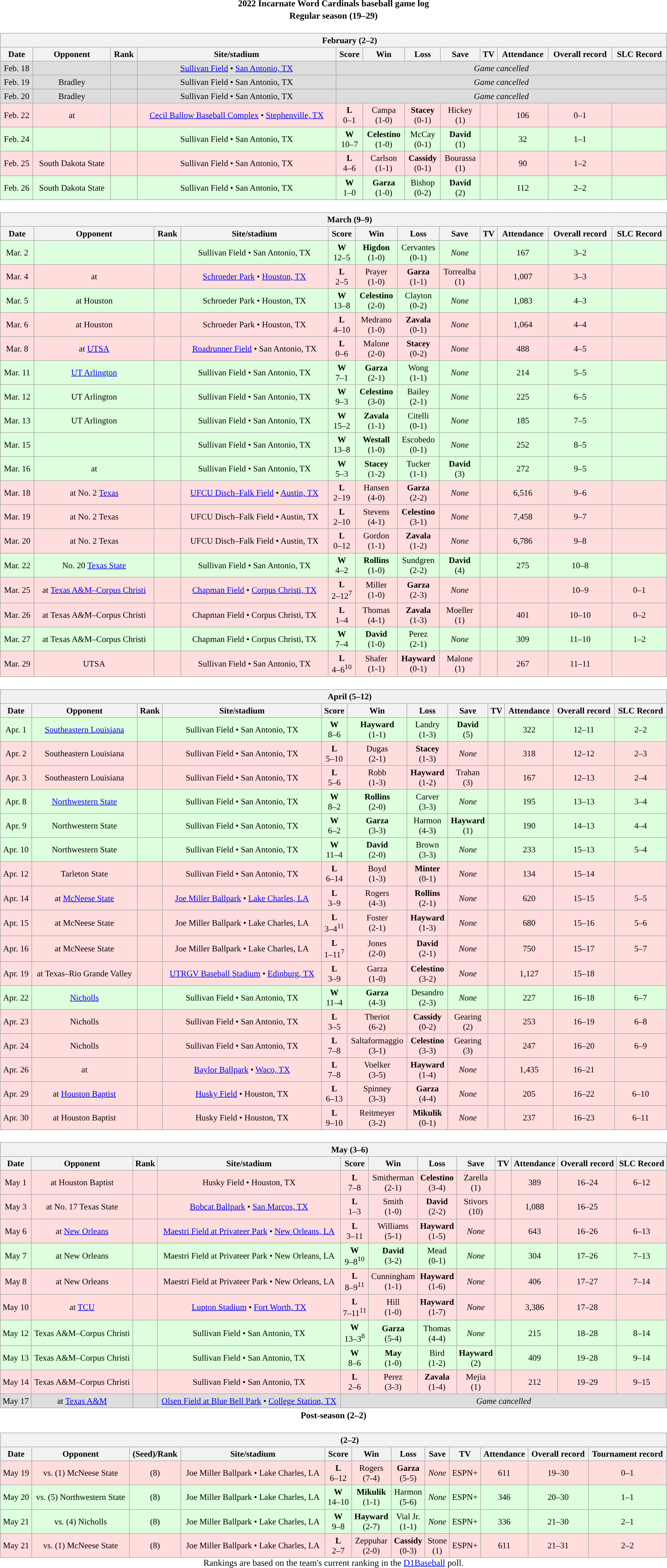<table class="toccolours" width=95% style="clear:both; margin:1.5em auto; text-align:center;">
<tr>
<th colspan=2>2022 Incarnate Word Cardinals baseball game log</th>
</tr>
<tr>
<th colspan=2>Regular season (19–29)</th>
</tr>
<tr valign="top">
<td><br><table class="wikitable collapsible" style="margin:auto; width:100%; text-align:center; font-size:95%">
<tr>
<th colspan=12 style="padding-left:4em;">February (2–2)</th>
</tr>
<tr>
<th>Date</th>
<th>Opponent</th>
<th>Rank</th>
<th>Site/stadium</th>
<th>Score</th>
<th>Win</th>
<th>Loss</th>
<th>Save</th>
<th>TV</th>
<th>Attendance</th>
<th>Overall record</th>
<th>SLC Record</th>
</tr>
<tr align="center" bgcolor=#dddddd>
<td>Feb. 18</td>
<td></td>
<td></td>
<td><a href='#'>Sullivan Field</a> • <a href='#'>San Antonio, TX</a></td>
<td colspan=8><em>Game cancelled</em></td>
</tr>
<tr align="center" bgcolor=#dddddd>
<td>Feb. 19</td>
<td>Bradley</td>
<td></td>
<td>Sullivan Field • San Antonio, TX</td>
<td colspan=8><em>Game cancelled</em></td>
</tr>
<tr align="center" bgcolor=#dddddd>
<td>Feb. 20</td>
<td>Bradley</td>
<td></td>
<td>Sullivan Field • San Antonio, TX</td>
<td colspan=8><em>Game cancelled</em></td>
</tr>
<tr align="center" bgcolor=#ffdddd>
<td>Feb. 22</td>
<td>at </td>
<td></td>
<td><a href='#'>Cecil Ballow Baseball Complex</a> • <a href='#'>Stephenville, TX</a></td>
<td><strong>L</strong><br>0–1</td>
<td>Campa<br>(1-0)</td>
<td><strong>Stacey</strong><br>(0-1)</td>
<td>Hickey<br>(1)</td>
<td></td>
<td>106</td>
<td>0–1</td>
<td></td>
</tr>
<tr align="center" bgcolor=#ddffdd>
<td>Feb. 24</td>
<td></td>
<td></td>
<td>Sullivan Field • San Antonio, TX</td>
<td><strong>W</strong><br>10–7</td>
<td><strong>Celestino</strong><br>(1-0)</td>
<td>McCay<br>(0-1)</td>
<td><strong>David</strong><br>(1)</td>
<td></td>
<td>32</td>
<td>1–1</td>
<td></td>
</tr>
<tr align="center" bgcolor=#ffdddd>
<td>Feb. 25</td>
<td>South Dakota State</td>
<td></td>
<td>Sullivan Field • San Antonio, TX</td>
<td><strong>L</strong><br>4–6</td>
<td>Carlson<br>(1-1)</td>
<td><strong>Cassidy</strong><br>(0-1)</td>
<td>Bourassa<br>(1)</td>
<td></td>
<td>90</td>
<td>1–2</td>
<td></td>
</tr>
<tr align="center" bgcolor=#ddffdd>
<td>Feb. 26</td>
<td>South Dakota State</td>
<td></td>
<td>Sullivan Field • San Antonio, TX</td>
<td><strong>W</strong><br>1–0</td>
<td><strong>Garza</strong><br>(1-0)</td>
<td>Bishop<br>(0-2)</td>
<td><strong>David</strong><br>(2)</td>
<td></td>
<td>112</td>
<td>2–2</td>
<td></td>
</tr>
</table>
</td>
</tr>
<tr>
<td><br><table class="wikitable collapsible " style="margin:auto; width:100%; text-align:center; font-size:95%">
<tr>
<th colspan=12 style="padding-left:4em;">March (9–9)</th>
</tr>
<tr>
<th>Date</th>
<th>Opponent</th>
<th>Rank</th>
<th>Site/stadium</th>
<th>Score</th>
<th>Win</th>
<th>Loss</th>
<th>Save</th>
<th>TV</th>
<th>Attendance</th>
<th>Overall record</th>
<th>SLC Record</th>
</tr>
<tr align="center" bgcolor=#ddffdd>
<td>Mar. 2</td>
<td></td>
<td></td>
<td>Sullivan Field • San Antonio, TX</td>
<td><strong>W</strong><br>12–5</td>
<td><strong>Higdon</strong><br>(1-0)</td>
<td>Cervantes<br>(0-1)</td>
<td><em>None</em></td>
<td></td>
<td>167</td>
<td>3–2</td>
<td></td>
</tr>
<tr align="center" bgcolor=#ffdddd>
<td>Mar. 4</td>
<td>at </td>
<td></td>
<td><a href='#'>Schroeder Park</a> • <a href='#'>Houston, TX</a></td>
<td><strong>L</strong><br>2–5</td>
<td>Prayer<br>(1-0)</td>
<td><strong>Garza</strong><br>(1-1)</td>
<td>Torrealba<br>(1)</td>
<td></td>
<td>1,007</td>
<td>3–3</td>
<td></td>
</tr>
<tr align="center" bgcolor=#ddffdd>
<td>Mar. 5</td>
<td>at Houston</td>
<td></td>
<td>Schroeder Park • Houston, TX</td>
<td><strong>W</strong><br>13–8</td>
<td><strong>Celestino</strong><br>(2-0)</td>
<td>Clayton<br>(0-2)</td>
<td><em>None</em></td>
<td></td>
<td>1,083</td>
<td>4–3</td>
<td></td>
</tr>
<tr align="center" bgcolor=#ffdddd>
<td>Mar. 6</td>
<td>at Houston</td>
<td></td>
<td>Schroeder Park • Houston, TX</td>
<td><strong>L</strong><br>4–10</td>
<td>Medrano<br>(1-0)</td>
<td><strong>Zavala</strong><br>(0-1)</td>
<td><em>None</em></td>
<td></td>
<td>1,064</td>
<td>4–4</td>
<td></td>
</tr>
<tr align="center" bgcolor=#ffdddd>
<td>Mar. 8</td>
<td>at <a href='#'>UTSA</a></td>
<td></td>
<td><a href='#'>Roadrunner Field</a> • San Antonio, TX</td>
<td><strong>L</strong><br>0–6</td>
<td>Malone<br>(2-0)</td>
<td><strong>Stacey</strong><br>(0-2)</td>
<td><em>None</em></td>
<td></td>
<td>488</td>
<td>4–5</td>
<td></td>
</tr>
<tr align="center" bgcolor=#ddffdd>
<td>Mar. 11</td>
<td><a href='#'>UT Arlington</a></td>
<td></td>
<td>Sullivan Field • San Antonio, TX</td>
<td><strong>W</strong><br>7–1</td>
<td><strong>Garza</strong><br>(2-1)</td>
<td>Wong<br>(1-1)</td>
<td><em>None</em></td>
<td></td>
<td>214</td>
<td>5–5</td>
<td></td>
</tr>
<tr align="center" bgcolor=#ddffdd>
<td>Mar. 12</td>
<td>UT Arlington</td>
<td></td>
<td>Sullivan Field • San Antonio, TX</td>
<td><strong>W</strong><br>9–3</td>
<td><strong>Celestino</strong><br>(3-0)</td>
<td>Bailey<br>(2-1)</td>
<td><em>None</em></td>
<td></td>
<td>225</td>
<td>6–5</td>
<td></td>
</tr>
<tr align="center" bgcolor=#ddffdd>
<td>Mar. 13</td>
<td>UT Arlington</td>
<td></td>
<td>Sullivan Field • San Antonio, TX</td>
<td><strong>W</strong><br>15–2</td>
<td><strong>Zavala</strong><br>(1-1)</td>
<td>Citelli<br>(0-1)</td>
<td><em>None</em></td>
<td></td>
<td>185</td>
<td>7–5</td>
<td></td>
</tr>
<tr align="center" bgcolor=#ddffdd>
<td>Mar. 15</td>
<td></td>
<td></td>
<td>Sullivan Field • San Antonio, TX</td>
<td><strong>W</strong><br>13–8</td>
<td><strong>Westall</strong><br>(1-0)</td>
<td>Escobedo<br>(0-1)</td>
<td><em>None</em></td>
<td></td>
<td>252</td>
<td>8–5</td>
<td></td>
</tr>
<tr align="center" bgcolor=#ddffdd>
<td>Mar. 16</td>
<td>at </td>
<td></td>
<td>Sullivan Field • San Antonio, TX</td>
<td><strong>W</strong><br>5–3</td>
<td><strong>Stacey</strong><br>(1-2)</td>
<td>Tucker<br>(1-1)</td>
<td><strong>David</strong><br>(3)</td>
<td></td>
<td>272</td>
<td>9–5</td>
<td></td>
</tr>
<tr align="center" bgcolor=#ffdddd>
<td>Mar. 18</td>
<td>at No. 2 <a href='#'>Texas</a></td>
<td></td>
<td><a href='#'>UFCU Disch–Falk Field</a> • <a href='#'>Austin, TX</a></td>
<td><strong>L</strong><br>2–19</td>
<td>Hansen<br>(4-0)</td>
<td><strong>Garza</strong><br>(2-2)</td>
<td><em>None</em></td>
<td></td>
<td>6,516</td>
<td>9–6</td>
<td></td>
</tr>
<tr align="center" bgcolor=#ffdddd>
<td>Mar. 19</td>
<td>at No. 2 Texas</td>
<td></td>
<td>UFCU Disch–Falk Field • Austin, TX</td>
<td><strong>L</strong><br>2–10</td>
<td>Stevens<br>(4-1)</td>
<td><strong>Celestino</strong><br>(3-1)</td>
<td><em>None</em></td>
<td></td>
<td>7,458</td>
<td>9–7</td>
<td></td>
</tr>
<tr align="center" bgcolor=#ffdddd>
<td>Mar. 20</td>
<td>at No. 2 Texas</td>
<td></td>
<td>UFCU Disch–Falk Field • Austin, TX</td>
<td><strong>L</strong><br>0–12</td>
<td>Gordon<br>(1-1)</td>
<td><strong>Zavala</strong><br>(1-2)</td>
<td><em>None</em></td>
<td></td>
<td>6,786</td>
<td>9–8</td>
<td></td>
</tr>
<tr align="center" bgcolor=#ddffdd>
<td>Mar. 22</td>
<td>No. 20 <a href='#'>Texas State</a></td>
<td></td>
<td>Sullivan Field • San Antonio, TX</td>
<td><strong>W</strong><br>4–2</td>
<td><strong>Rollins</strong><br>(1-0)</td>
<td>Sundgren<br>(2-2)</td>
<td><strong>David</strong><br>(4)</td>
<td></td>
<td>275</td>
<td>10–8</td>
<td></td>
</tr>
<tr align="center" bgcolor=#ffdddd>
<td>Mar. 25</td>
<td>at <a href='#'>Texas A&M–Corpus Christi</a></td>
<td></td>
<td><a href='#'>Chapman Field</a> • <a href='#'>Corpus Christi, TX</a></td>
<td><strong>L</strong><br>2–12<sup>7</sup></td>
<td>Miller<br>(1-0)</td>
<td><strong>Garza</strong><br>(2-3)</td>
<td><em>None</em></td>
<td></td>
<td></td>
<td>10–9</td>
<td>0–1</td>
</tr>
<tr align="center" bgcolor=#ffdddd>
<td>Mar. 26</td>
<td>at Texas A&M–Corpus Christi</td>
<td></td>
<td>Chapman Field • Corpus Christi, TX</td>
<td><strong>L</strong><br>1–4</td>
<td>Thomas<br>(4-1)</td>
<td><strong>Zavala</strong><br>(1-3)</td>
<td>Moeller<br>(1)</td>
<td></td>
<td>401</td>
<td>10–10</td>
<td>0–2</td>
</tr>
<tr align="center" bgcolor=#ddffdd>
<td>Mar. 27</td>
<td>at Texas A&M–Corpus Christi</td>
<td></td>
<td>Chapman Field • Corpus Christi, TX</td>
<td><strong>W</strong><br>7–4</td>
<td><strong>David</strong><br>(1-0)</td>
<td>Perez<br>(2-1)</td>
<td><em>None</em></td>
<td></td>
<td>309</td>
<td>11–10</td>
<td>1–2</td>
</tr>
<tr align="center" bgcolor=#ffdddd>
<td>Mar. 29</td>
<td>UTSA</td>
<td></td>
<td>Sullivan Field • San Antonio, TX</td>
<td><strong>L</strong><br>4–6<sup>10</sup></td>
<td>Shafer<br>(1-1)</td>
<td><strong>Hayward</strong><br>(0-1)</td>
<td>Malone<br>(1)</td>
<td></td>
<td>267</td>
<td>11–11</td>
<td></td>
</tr>
</table>
</td>
</tr>
<tr>
<td><br><table class="wikitable collapsible" style="margin:auto; width:100%; text-align:center; font-size:95%">
<tr>
<th colspan=12 style="padding-left:4em;">April (5–12)</th>
</tr>
<tr>
<th>Date</th>
<th>Opponent</th>
<th>Rank</th>
<th>Site/stadium</th>
<th>Score</th>
<th>Win</th>
<th>Loss</th>
<th>Save</th>
<th>TV</th>
<th>Attendance</th>
<th>Overall record</th>
<th>SLC Record</th>
</tr>
<tr align="center" bgcolor=#ddffdd>
<td>Apr. 1</td>
<td><a href='#'>Southeastern Louisiana</a></td>
<td></td>
<td>Sullivan Field • San Antonio, TX</td>
<td><strong>W</strong><br>8–6</td>
<td><strong>Hayward</strong><br>(1-1)</td>
<td>Landry<br>(1-3)</td>
<td><strong>David</strong><br>(5)</td>
<td></td>
<td>322</td>
<td>12–11</td>
<td>2–2</td>
</tr>
<tr align="center" bgcolor=#ffdddd>
<td>Apr. 2</td>
<td>Southeastern Louisiana</td>
<td></td>
<td>Sullivan Field • San Antonio, TX</td>
<td><strong>L</strong><br>5–10</td>
<td>Dugas<br>(2-1)</td>
<td><strong>Stacey</strong><br>(1-3)</td>
<td><em>None</em></td>
<td></td>
<td>318</td>
<td>12–12</td>
<td>2–3</td>
</tr>
<tr align="center" bgcolor=#ffdddd>
<td>Apr. 3</td>
<td>Southeastern Louisiana</td>
<td></td>
<td>Sullivan Field • San Antonio, TX</td>
<td><strong>L</strong><br>5–6</td>
<td>Robb<br>(1-3)</td>
<td><strong>Hayward</strong><br>(1-2)</td>
<td>Trahan<br>(3)</td>
<td></td>
<td>167</td>
<td>12–13</td>
<td>2–4</td>
</tr>
<tr align="center" bgcolor=#ddffdd>
<td>Apr. 8</td>
<td><a href='#'>Northwestern State</a></td>
<td></td>
<td>Sullivan Field • San Antonio, TX</td>
<td><strong>W</strong><br>8–2</td>
<td><strong>Rollins</strong><br>(2-0)</td>
<td>Carver<br>(3-3)</td>
<td><em>None</em></td>
<td></td>
<td>195</td>
<td>13–13</td>
<td>3–4</td>
</tr>
<tr align="center" bgcolor=#ddffdd>
<td>Apr. 9</td>
<td>Northwestern State</td>
<td></td>
<td>Sullivan Field • San Antonio, TX</td>
<td><strong>W</strong><br>6–2</td>
<td><strong>Garza</strong><br>(3-3)</td>
<td>Harmon<br>(4-3)</td>
<td><strong>Hayward</strong><br>(1)</td>
<td></td>
<td>190</td>
<td>14–13</td>
<td>4–4</td>
</tr>
<tr align="center" bgcolor=#ddffdd>
<td>Apr. 10</td>
<td>Northwestern State</td>
<td></td>
<td>Sullivan Field • San Antonio, TX</td>
<td><strong>W</strong><br>11–4</td>
<td><strong>David</strong><br>(2-0)</td>
<td>Brown<br>(3-3)</td>
<td><em>None</em></td>
<td></td>
<td>233</td>
<td>15–13</td>
<td>5–4</td>
</tr>
<tr align="center" bgcolor=#ffdddd>
<td>Apr. 12</td>
<td>Tarleton State</td>
<td></td>
<td>Sullivan Field • San Antonio, TX</td>
<td><strong>L</strong><br>6–14</td>
<td>Boyd<br>(1-3)</td>
<td><strong>Minter</strong><br>(0-1)</td>
<td><em>None</em></td>
<td></td>
<td>134</td>
<td>15–14</td>
<td></td>
</tr>
<tr align="center" bgcolor=#ffdddd>
<td>Apr. 14</td>
<td>at <a href='#'>McNeese State</a></td>
<td></td>
<td><a href='#'>Joe Miller Ballpark</a> • <a href='#'>Lake Charles, LA</a></td>
<td><strong>L</strong><br>3–9</td>
<td>Rogers<br>(4-3)</td>
<td><strong>Rollins</strong><br>(2-1)</td>
<td><em>None</em></td>
<td></td>
<td>620</td>
<td>15–15</td>
<td>5–5</td>
</tr>
<tr align="center" bgcolor=#ffdddd>
<td>Apr. 15</td>
<td>at McNeese State</td>
<td></td>
<td>Joe Miller Ballpark • Lake Charles, LA</td>
<td><strong>L</strong><br>3–4<sup>11</sup></td>
<td>Foster<br>(2-1)</td>
<td><strong>Hayward</strong><br>(1-3)</td>
<td><em>None</em></td>
<td></td>
<td>680</td>
<td>15–16</td>
<td>5–6</td>
</tr>
<tr align="center" bgcolor=#ffdddd>
<td>Apr. 16</td>
<td>at McNeese State</td>
<td></td>
<td>Joe Miller Ballpark • Lake Charles, LA</td>
<td><strong>L</strong><br>1–11<sup>7</sup></td>
<td>Jones<br>(2-0)</td>
<td><strong>David</strong><br>(2-1)</td>
<td><em>None</em></td>
<td></td>
<td>750</td>
<td>15–17</td>
<td>5–7</td>
</tr>
<tr align="center" bgcolor=#ffdddd>
<td>Apr. 19</td>
<td>at Texas–Rio Grande Valley</td>
<td></td>
<td><a href='#'>UTRGV Baseball Stadium</a> • <a href='#'>Edinburg, TX</a></td>
<td><strong>L</strong><br>3–9</td>
<td>Garza<br>(1-0)</td>
<td><strong>Celestino</strong><br>(3-2)</td>
<td><em>None</em></td>
<td></td>
<td>1,127</td>
<td>15–18</td>
<td></td>
</tr>
<tr align="center" bgcolor=#ddffdd>
<td>Apr. 22</td>
<td><a href='#'>Nicholls</a></td>
<td></td>
<td>Sullivan Field • San Antonio, TX</td>
<td><strong>W</strong><br>11–4</td>
<td><strong>Garza</strong><br>(4-3)</td>
<td>Desandro<br>(2-3)</td>
<td><em>None</em></td>
<td></td>
<td>227</td>
<td>16–18</td>
<td>6–7</td>
</tr>
<tr align="center" bgcolor=#ffdddd>
<td>Apr. 23</td>
<td>Nicholls</td>
<td></td>
<td>Sullivan Field • San Antonio, TX</td>
<td><strong>L</strong><br>3–5</td>
<td>Theriot<br>(6-2)</td>
<td><strong>Cassidy</strong><br>(0-2)</td>
<td>Gearing<br>(2)</td>
<td></td>
<td>253</td>
<td>16–19</td>
<td>6–8</td>
</tr>
<tr align="center" bgcolor=#ffdddd>
<td>Apr. 24</td>
<td>Nicholls</td>
<td></td>
<td>Sullivan Field • San Antonio, TX</td>
<td><strong>L</strong><br>7–8</td>
<td>Saltaformaggio<br>(3-1)</td>
<td><strong>Celestino</strong><br>(3-3)</td>
<td>Gearing<br>(3)</td>
<td></td>
<td>247</td>
<td>16–20</td>
<td>6–9</td>
</tr>
<tr align="center" bgcolor=#ffdddd>
<td>Apr. 26</td>
<td>at </td>
<td></td>
<td><a href='#'>Baylor Ballpark</a> • <a href='#'>Waco, TX</a></td>
<td><strong>L</strong><br>7–8</td>
<td>Voelker<br>(3-5)</td>
<td><strong>Hayward</strong><br>(1-4)</td>
<td><em>None</em></td>
<td></td>
<td>1,435</td>
<td>16–21</td>
<td></td>
</tr>
<tr align="center" bgcolor=#ffdddd>
<td>Apr. 29</td>
<td>at <a href='#'>Houston Baptist</a></td>
<td></td>
<td><a href='#'>Husky Field</a> • Houston, TX</td>
<td><strong>L</strong><br>6–13</td>
<td>Spinney<br>(3-3)</td>
<td><strong>Garza</strong><br>(4-4)</td>
<td><em>None</em></td>
<td></td>
<td>205</td>
<td>16–22</td>
<td>6–10</td>
</tr>
<tr align="center" bgcolor=#ffdddd>
<td>Apr. 30</td>
<td>at Houston Baptist</td>
<td></td>
<td>Husky Field • Houston, TX</td>
<td><strong>L</strong><br>9–10</td>
<td>Reitmeyer<br>(3-2)</td>
<td><strong>Mikulik</strong><br>(0-1)</td>
<td><em>None</em></td>
<td></td>
<td>237</td>
<td>16–23</td>
<td>6–11</td>
</tr>
</table>
</td>
</tr>
<tr>
<td><br><table class="wikitable collapsible" style="margin:auto; width:100%; text-align:center; font-size:95%">
<tr>
<th colspan=13 style="padding-left:4em;">May (3–6)</th>
</tr>
<tr>
<th>Date</th>
<th>Opponent</th>
<th>Rank</th>
<th>Site/stadium</th>
<th>Score</th>
<th>Win</th>
<th>Loss</th>
<th>Save</th>
<th>TV</th>
<th>Attendance</th>
<th>Overall record</th>
<th>SLC Record</th>
</tr>
<tr align="center" bgcolor=#ffdddd>
<td>May 1</td>
<td>at Houston Baptist</td>
<td></td>
<td>Husky Field • Houston, TX</td>
<td><strong>L</strong><br>7–8</td>
<td>Smitherman<br>(2-1)</td>
<td><strong>Celestino</strong><br>(3-4)</td>
<td>Zarella<br>(1)</td>
<td></td>
<td>389</td>
<td>16–24</td>
<td>6–12</td>
</tr>
<tr align="center" bgcolor=#ffdddd>
<td>May 3</td>
<td>at No. 17 Texas State</td>
<td></td>
<td><a href='#'>Bobcat Ballpark</a> • <a href='#'>San Marcos, TX</a></td>
<td><strong>L</strong><br>1–3</td>
<td>Smith<br>(1-0)</td>
<td><strong>David</strong><br>(2-2)</td>
<td>Stivors<br>(10)</td>
<td></td>
<td>1,088</td>
<td>16–25</td>
<td></td>
</tr>
<tr align="center" bgcolor=#ffdddd>
<td>May 6</td>
<td>at <a href='#'>New Orleans</a></td>
<td></td>
<td><a href='#'>Maestri Field at Privateer Park</a> • <a href='#'>New Orleans, LA</a></td>
<td><strong>L</strong><br>3–11</td>
<td>Williams<br>(5-1)</td>
<td><strong>Hayward</strong><br>(1-5)</td>
<td><em>None</em></td>
<td></td>
<td>643</td>
<td>16–26</td>
<td>6–13</td>
</tr>
<tr align="center" bgcolor=#ddffdd>
<td>May 7</td>
<td>at New Orleans</td>
<td></td>
<td>Maestri Field at Privateer Park • New Orleans, LA</td>
<td><strong>W</strong><br>9–8<sup>10</sup></td>
<td><strong>David</strong><br>(3-2)</td>
<td>Mead<br>(0-1)</td>
<td><em>None</em></td>
<td></td>
<td>304</td>
<td>17–26</td>
<td>7–13</td>
</tr>
<tr align="center" bgcolor=#ffdddd>
<td>May 8</td>
<td>at New Orleans</td>
<td></td>
<td>Maestri Field at Privateer Park • New Orleans, LA</td>
<td><strong>L</strong><br>8–9<sup>11</sup></td>
<td>Cunningham<br>(1-1)</td>
<td><strong>Hayward</strong><br>(1-6)</td>
<td><em>None</em></td>
<td></td>
<td>406</td>
<td>17–27</td>
<td>7–14</td>
</tr>
<tr align="center" bgcolor=#ffdddd>
<td>May 10</td>
<td>at <a href='#'>TCU</a></td>
<td></td>
<td><a href='#'>Lupton Stadium</a> • <a href='#'>Fort Worth, TX</a></td>
<td><strong>L</strong><br>7–11<sup>11</sup></td>
<td>Hill<br>(1-0)</td>
<td><strong>Hayward</strong><br>(1-7)</td>
<td><em>None</em></td>
<td></td>
<td>3,386</td>
<td>17–28</td>
<td></td>
</tr>
<tr align="center" bgcolor=#ddffdd>
<td>May 12</td>
<td>Texas A&M–Corpus Christi</td>
<td></td>
<td>Sullivan Field • San Antonio, TX</td>
<td><strong>W</strong><br>13–3<sup>8</sup></td>
<td><strong>Garza</strong><br>(5-4)</td>
<td>Thomas<br>(4-4)</td>
<td><em>None</em></td>
<td></td>
<td>215</td>
<td>18–28</td>
<td>8–14</td>
</tr>
<tr align="center" bgcolor=#ddffdd>
<td>May 13</td>
<td>Texas A&M–Corpus Christi</td>
<td></td>
<td>Sullivan Field • San Antonio, TX</td>
<td><strong>W</strong><br>8–6</td>
<td><strong>May</strong><br>(1-0)</td>
<td>Bird<br>(1-2)</td>
<td><strong>Hayward</strong><br>(2)</td>
<td></td>
<td>409</td>
<td>19–28</td>
<td>9–14</td>
</tr>
<tr align="center" bgcolor=#ffdddd>
<td>May 14</td>
<td>Texas A&M–Corpus Christi</td>
<td></td>
<td>Sullivan Field • San Antonio, TX</td>
<td><strong>L</strong><br>2–6</td>
<td>Perez<br>(3-3)</td>
<td><strong>Zavala</strong><br>(1-4)</td>
<td>Mejia<br>(1)</td>
<td></td>
<td>212</td>
<td>19–29</td>
<td>9–15</td>
</tr>
<tr align="center" bgcolor=#dddddd>
<td>May 17</td>
<td>at <a href='#'>Texas A&M</a></td>
<td></td>
<td><a href='#'>Olsen Field at Blue Bell Park</a> • <a href='#'>College Station, TX</a></td>
<td colspan=8><em>Game cancelled</em></td>
</tr>
</table>
</td>
</tr>
<tr>
<th colspan=2>Post-season (2–2)</th>
</tr>
<tr>
<td><br><table class="wikitable collapsible" style="margin:auto; width:100%; text-align:center; font-size:95%">
<tr>
<th colspan=12 style="padding-left:4em;"> (2–2)</th>
</tr>
<tr>
<th>Date</th>
<th>Opponent</th>
<th>(Seed)/Rank</th>
<th>Site/stadium</th>
<th>Score</th>
<th>Win</th>
<th>Loss</th>
<th>Save</th>
<th>TV</th>
<th>Attendance</th>
<th>Overall record</th>
<th>Tournament record</th>
</tr>
<tr align="center" bgcolor=#ffdddd>
<td>May 19</td>
<td>vs. (1) McNeese State</td>
<td>(8)</td>
<td>Joe Miller Ballpark • Lake Charles, LA</td>
<td><strong>L</strong><br>6–12</td>
<td>Rogers<br>(7-4)</td>
<td><strong>Garza</strong><br>(5-5)</td>
<td><em>None</em></td>
<td>ESPN+</td>
<td>611</td>
<td>19–30</td>
<td>0–1</td>
</tr>
<tr align="center" bgcolor=#ddffdd>
<td>May 20</td>
<td>vs. (5) Northwestern State</td>
<td>(8)</td>
<td>Joe Miller Ballpark • Lake Charles, LA</td>
<td><strong>W</strong><br>14–10</td>
<td><strong>Mikulik</strong><br>(1-1)</td>
<td>Harmon<br>(5-6)</td>
<td><em>None</em></td>
<td>ESPN+</td>
<td>346</td>
<td>20–30</td>
<td>1–1</td>
</tr>
<tr align="center" bgcolor=#ddffdd>
<td>May 21</td>
<td>vs. (4) Nicholls</td>
<td>(8)</td>
<td>Joe Miller Ballpark • Lake Charles, LA</td>
<td><strong>W</strong><br>9–8</td>
<td><strong>Hayward</strong><br>(2-7)</td>
<td>Vial Jr.<br>(1-1)</td>
<td><em>None</em></td>
<td>ESPN+</td>
<td>336</td>
<td>21–30</td>
<td>2–1</td>
</tr>
<tr align="center" bgcolor=#ffdddd>
<td>May 21</td>
<td>vs. (1) McNeese State</td>
<td>(8)</td>
<td>Joe Miller Ballpark • Lake Charles, LA</td>
<td><strong>L</strong><br>2–7</td>
<td>Zeppuhar<br>(2-0)</td>
<td><strong>Cassidy</strong><br>(0-3)</td>
<td>Stone<br>(1)</td>
<td>ESPN+</td>
<td>611</td>
<td>21–31</td>
<td>2–2</td>
</tr>
</table>
Rankings are based on the team's current ranking in the <a href='#'>D1Baseball</a> poll.</td>
</tr>
</table>
